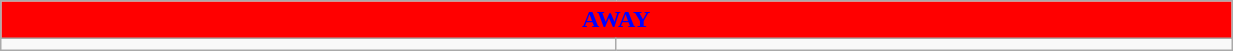<table class="wikitable collapsible collapsed" style="width:65%">
<tr>
<th colspan=6 ! style="color:blue; background:red;">AWAY</th>
</tr>
<tr>
<td></td>
<td></td>
</tr>
</table>
